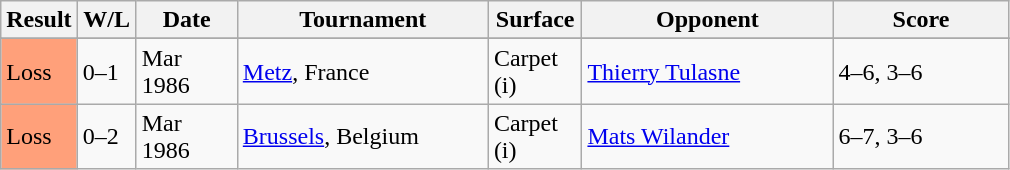<table class="sortable wikitable">
<tr>
<th style="width:40px">Result</th>
<th style="width:32px" class="unsortable">W/L</th>
<th style="width:60px">Date</th>
<th style="width:160px">Tournament</th>
<th style="width:55px">Surface</th>
<th style="width:160px">Opponent</th>
<th style="width:110px" class="unsortable">Score</th>
</tr>
<tr>
</tr>
<tr>
<td style="background:#ffa07a;">Loss</td>
<td>0–1</td>
<td>Mar 1986</td>
<td><a href='#'>Metz</a>, France</td>
<td>Carpet (i)</td>
<td> <a href='#'>Thierry Tulasne</a></td>
<td>4–6, 3–6</td>
</tr>
<tr>
<td style="background:#ffa07a;">Loss</td>
<td>0–2</td>
<td>Mar 1986</td>
<td><a href='#'>Brussels</a>, Belgium</td>
<td>Carpet (i)</td>
<td> <a href='#'>Mats Wilander</a></td>
<td>6–7, 3–6</td>
</tr>
</table>
